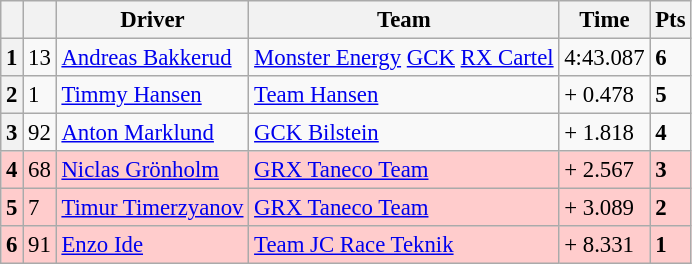<table class="wikitable" style="font-size:95%">
<tr>
<th></th>
<th></th>
<th>Driver</th>
<th>Team</th>
<th>Time</th>
<th>Pts</th>
</tr>
<tr>
<th>1</th>
<td>13</td>
<td> <a href='#'>Andreas Bakkerud</a></td>
<td><a href='#'>Monster Energy</a> <a href='#'>GCK</a> <a href='#'>RX Cartel</a></td>
<td>4:43.087</td>
<td><strong>6</strong></td>
</tr>
<tr>
<th>2</th>
<td>1</td>
<td> <a href='#'>Timmy Hansen</a></td>
<td><a href='#'>Team Hansen</a></td>
<td>+ 0.478</td>
<td><strong>5</strong></td>
</tr>
<tr>
<th>3</th>
<td>92</td>
<td> <a href='#'>Anton Marklund</a></td>
<td><a href='#'>GCK Bilstein</a></td>
<td>+ 1.818</td>
<td><strong>4</strong></td>
</tr>
<tr>
<th style="background:#ffcccc;">4</th>
<td style="background:#ffcccc;">68</td>
<td style="background:#ffcccc;"> <a href='#'>Niclas Grönholm</a></td>
<td style="background:#ffcccc;"><a href='#'>GRX Taneco Team</a></td>
<td style="background:#ffcccc;">+ 2.567</td>
<td style="background:#ffcccc;"><strong>3</strong></td>
</tr>
<tr>
<th style="background:#ffcccc;">5</th>
<td style="background:#ffcccc;">7</td>
<td style="background:#ffcccc;"> <a href='#'>Timur Timerzyanov</a></td>
<td style="background:#ffcccc;"><a href='#'>GRX Taneco Team</a></td>
<td style="background:#ffcccc;">+ 3.089</td>
<td style="background:#ffcccc;"><strong>2</strong></td>
</tr>
<tr>
<th style="background:#ffcccc;">6</th>
<td style="background:#ffcccc;">91</td>
<td style="background:#ffcccc;"> <a href='#'>Enzo Ide</a></td>
<td style="background:#ffcccc;"><a href='#'>Team JC Race Teknik</a></td>
<td style="background:#ffcccc;">+ 8.331</td>
<td style="background:#ffcccc;"><strong>1</strong></td>
</tr>
</table>
